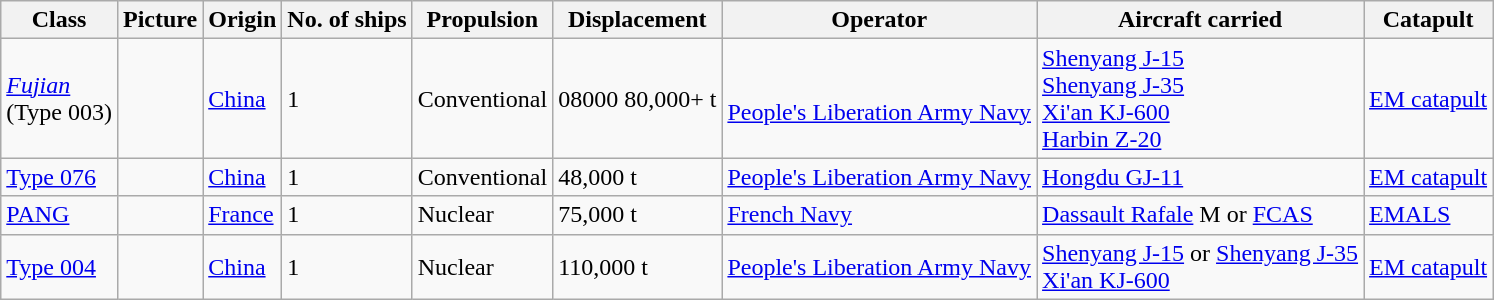<table class="wikitable">
<tr>
<th>Class</th>
<th>Picture</th>
<th>Origin</th>
<th>No. of ships</th>
<th>Propulsion</th>
<th>Displacement</th>
<th>Operator</th>
<th>Aircraft carried</th>
<th>Catapult</th>
</tr>
<tr>
<td><a href='#'><em>Fujian</em></a> <br> (Type 003)</td>
<td></td>
<td><a href='#'>China</a></td>
<td>1</td>
<td>Conventional</td>
<td><span>08000</span> 80,000+ t</td>
<td><br><a href='#'>People's Liberation Army Navy</a></td>
<td><a href='#'>Shenyang J-15</a><br><a href='#'>Shenyang J-35</a><br><a href='#'>Xi'an KJ-600</a><br><a href='#'>Harbin Z-20</a></td>
<td><a href='#'>EM catapult</a></td>
</tr>
<tr>
<td><a href='#'>Type 076</a></td>
<td></td>
<td><a href='#'>China</a></td>
<td>1</td>
<td>Conventional</td>
<td>48,000 t</td>
<td><a href='#'>People's Liberation Army Navy</a></td>
<td><a href='#'>Hongdu GJ-11</a></td>
<td><a href='#'>EM catapult</a></td>
</tr>
<tr>
<td><a href='#'>PANG</a></td>
<td></td>
<td><a href='#'>France</a></td>
<td>1</td>
<td>Nuclear</td>
<td>75,000 t</td>
<td><a href='#'>French Navy</a></td>
<td><a href='#'>Dassault Rafale</a> M or <a href='#'>FCAS</a></td>
<td><a href='#'>EMALS</a></td>
</tr>
<tr>
<td><a href='#'>Type 004</a></td>
<td></td>
<td><a href='#'>China</a></td>
<td>1</td>
<td>Nuclear</td>
<td>110,000 t</td>
<td><a href='#'>People's Liberation Army Navy</a></td>
<td><a href='#'>Shenyang J-15</a> or <a href='#'>Shenyang J-35</a><br><a href='#'>Xi'an KJ-600</a></td>
<td><a href='#'>EM catapult</a></td>
</tr>
</table>
